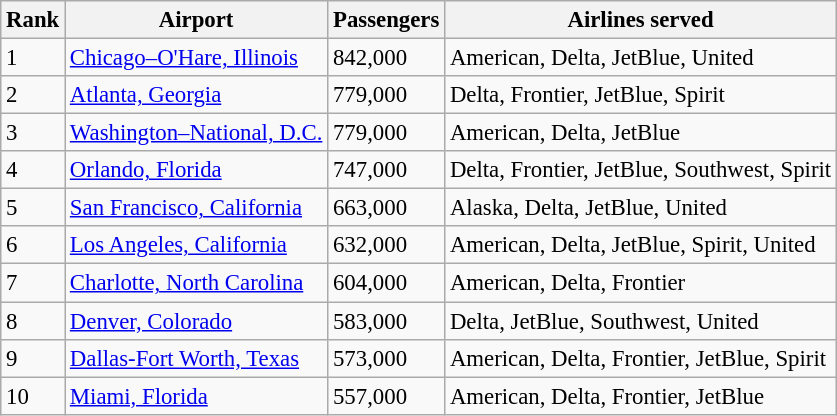<table class="wikitable sortable" style="font-size: 95%" width=align=>
<tr>
<th>Rank</th>
<th>Airport</th>
<th>Passengers</th>
<th>Airlines served</th>
</tr>
<tr>
<td>1</td>
<td> <a href='#'>Chicago–O'Hare, Illinois</a></td>
<td>842,000</td>
<td>American, Delta, JetBlue, United</td>
</tr>
<tr>
<td>2</td>
<td> <a href='#'>Atlanta, Georgia</a></td>
<td>779,000</td>
<td>Delta, Frontier, JetBlue, Spirit</td>
</tr>
<tr>
<td>3</td>
<td> <a href='#'>Washington–National, D.C.</a></td>
<td>779,000</td>
<td>American, Delta, JetBlue</td>
</tr>
<tr>
<td>4</td>
<td> <a href='#'>Orlando, Florida</a></td>
<td>747,000</td>
<td>Delta, Frontier, JetBlue, Southwest, Spirit</td>
</tr>
<tr>
<td>5</td>
<td> <a href='#'>San Francisco, California</a></td>
<td>663,000</td>
<td>Alaska, Delta, JetBlue, United</td>
</tr>
<tr>
<td>6</td>
<td> <a href='#'>Los Angeles, California</a></td>
<td>632,000</td>
<td>American, Delta, JetBlue, Spirit, United</td>
</tr>
<tr>
<td>7</td>
<td> <a href='#'>Charlotte, North Carolina</a></td>
<td>604,000</td>
<td>American, Delta, Frontier</td>
</tr>
<tr>
<td>8</td>
<td> <a href='#'>Denver, Colorado</a></td>
<td>583,000</td>
<td>Delta, JetBlue, Southwest, United</td>
</tr>
<tr>
<td>9</td>
<td> <a href='#'>Dallas-Fort Worth, Texas</a></td>
<td>573,000</td>
<td>American, Delta, Frontier, JetBlue, Spirit</td>
</tr>
<tr>
<td>10</td>
<td> <a href='#'>Miami, Florida</a></td>
<td>557,000</td>
<td>American, Delta, Frontier, JetBlue</td>
</tr>
</table>
